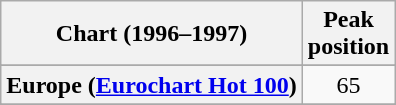<table class="wikitable sortable plainrowheaders" style="text-align:center">
<tr>
<th scope="col">Chart (1996–1997)</th>
<th scope="col">Peak<br>position</th>
</tr>
<tr>
</tr>
<tr>
<th scope="row">Europe (<a href='#'>Eurochart Hot 100</a>)</th>
<td>65</td>
</tr>
<tr>
</tr>
<tr>
</tr>
<tr>
</tr>
<tr>
</tr>
</table>
